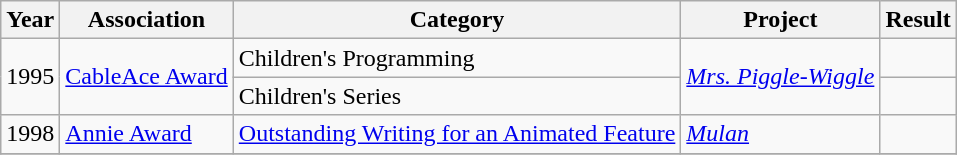<table class="wikitable">
<tr>
<th>Year</th>
<th>Association</th>
<th>Category</th>
<th>Project</th>
<th>Result</th>
</tr>
<tr>
<td rowspan=2>1995</td>
<td rowspan=2><a href='#'>CableAce Award</a></td>
<td>Children's Programming</td>
<td rowspan=2><em><a href='#'>Mrs. Piggle-Wiggle</a></em></td>
<td></td>
</tr>
<tr>
<td>Children's Series</td>
<td></td>
</tr>
<tr>
<td>1998</td>
<td><a href='#'>Annie Award</a></td>
<td><a href='#'>Outstanding Writing for an Animated Feature</a></td>
<td><em><a href='#'>Mulan</a></em></td>
<td></td>
</tr>
<tr>
</tr>
</table>
